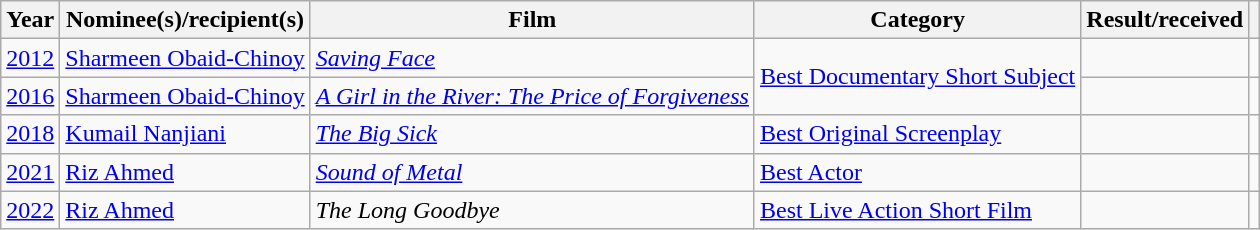<table class="wikitable plainrowheaders sortable">
<tr>
<th scope="col">Year </th>
<th scope="col">Nominee(s)/recipient(s)</th>
<th scope="col">Film</th>
<th scope="col">Category</th>
<th scope="col">Result/received</th>
<th scope="col" class="unsortable" style="text-align:center;"></th>
</tr>
<tr>
<td style="text-align:center;"><a href='#'>2012<br></a></td>
<td><a href='#'>Sharmeen Obaid-Chinoy</a><br></td>
<td><em><a href='#'>Saving Face</a></em></td>
<td rowspan="2"><a href='#'>Best Documentary Short Subject</a></td>
<td></td>
<td></td>
</tr>
<tr>
<td style="text-align:center;"><a href='#'>2016<br></a></td>
<td><a href='#'>Sharmeen Obaid-Chinoy</a></td>
<td><em><a href='#'>A Girl in the River: The Price of Forgiveness</a></em></td>
<td></td>
<td></td>
</tr>
<tr>
<td style="text-align:center;"><a href='#'>2018<br></a></td>
<td><a href='#'>Kumail Nanjiani</a><br></td>
<td><em><a href='#'>The Big Sick</a></em></td>
<td><a href='#'>Best Original Screenplay</a></td>
<td></td>
<td></td>
</tr>
<tr>
<td style="text-align:center;"><a href='#'>2021<br></a></td>
<td><a href='#'>Riz Ahmed</a></td>
<td><em><a href='#'>Sound of Metal</a></em></td>
<td><a href='#'>Best Actor</a></td>
<td></td>
<td></td>
</tr>
<tr>
<td style="text-align:center;"><a href='#'>2022<br></a></td>
<td><a href='#'>Riz Ahmed</a><br></td>
<td><em>The Long Goodbye</em></td>
<td><a href='#'>Best Live Action Short Film</a></td>
<td></td>
<td></td>
</tr>
</table>
